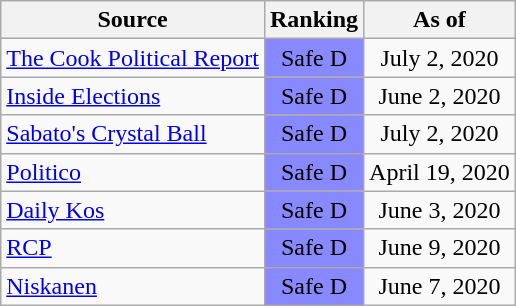<table class="wikitable" style="text-align:center">
<tr>
<th>Source</th>
<th>Ranking</th>
<th>As of</th>
</tr>
<tr>
<td align="left"><a href='#'>The Cook Political Report</a></td>
<td style="background:#88f" data-sort-value=-4>Safe D</td>
<td>July 2, 2020</td>
</tr>
<tr>
<td align="left"><a href='#'>Inside Elections</a></td>
<td style="background:#88f" data-sort-value=-4>Safe D</td>
<td>June 2, 2020</td>
</tr>
<tr>
<td align="left"><a href='#'>Sabato's Crystal Ball</a></td>
<td style="background:#88f" data-sort-value=-4>Safe D</td>
<td>July 2, 2020</td>
</tr>
<tr>
<td align="left"><a href='#'>Politico</a></td>
<td style="background:#88f" data-sort-value=-4>Safe D</td>
<td>April 19, 2020</td>
</tr>
<tr>
<td align="left"><a href='#'>Daily Kos</a></td>
<td style="background:#88f" data-sort-value=-4>Safe D</td>
<td>June 3, 2020</td>
</tr>
<tr>
<td align="left"><a href='#'>RCP</a></td>
<td style="background:#88f" data-sort-value=-4>Safe D</td>
<td>June 9, 2020</td>
</tr>
<tr>
<td align="left"><a href='#'>Niskanen</a></td>
<td style="background:#88f" data-sort-value=-4>Safe D</td>
<td>June 7, 2020</td>
</tr>
</table>
